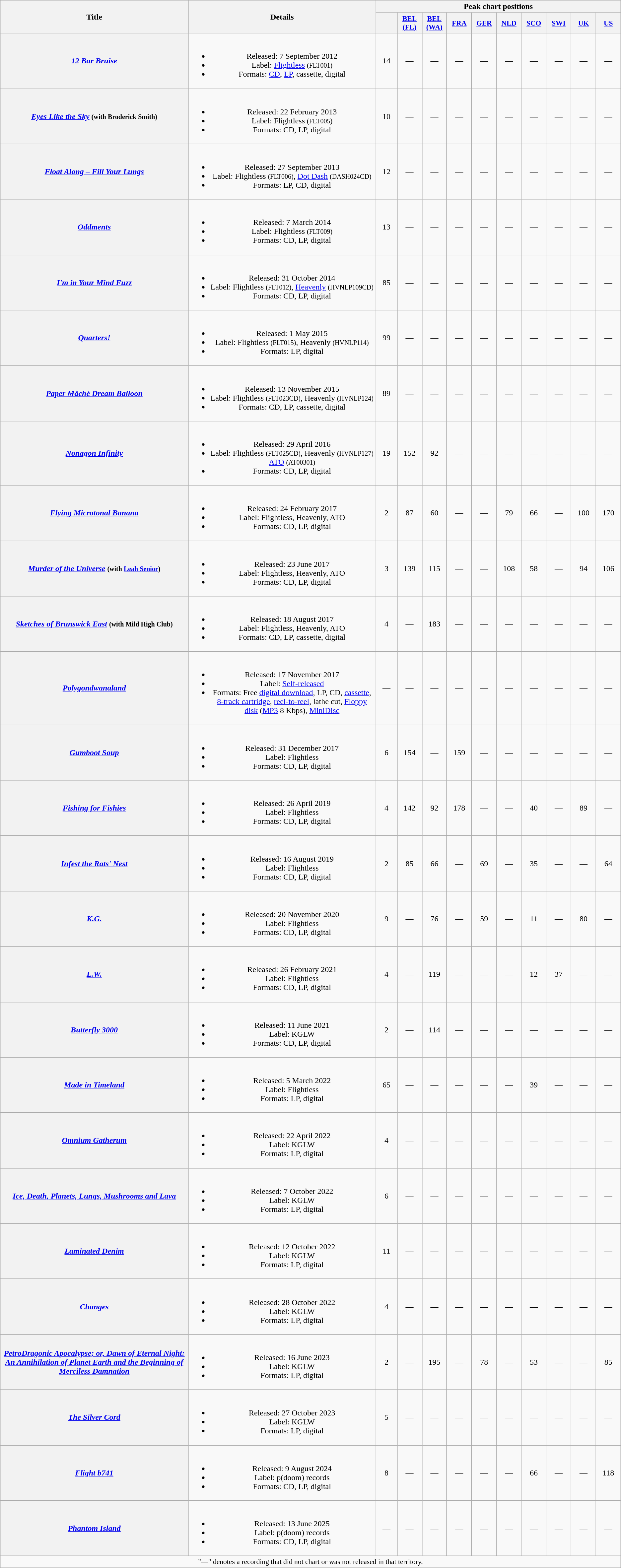<table class="wikitable plainrowheaders" style="text-align:center;">
<tr>
<th scope="col" rowspan="2">Title</th>
<th scope="col" rowspan="2">Details</th>
<th scope="col" colspan="10">Peak chart positions</th>
</tr>
<tr>
<th scope="col" style="width:2.5em; font-size:90%"><a href='#'></a><br></th>
<th scope="col" style="width:3em;font-size:90%;"><a href='#'>BEL<br>(FL)</a><br></th>
<th scope="col" style="width:3em;font-size:90%;"><a href='#'>BEL<br>(WA)</a><br></th>
<th scope="col" style="width:3em;font-size:90%;"><a href='#'>FRA</a><br></th>
<th scope="col" style="width:3em;font-size:90%;"><a href='#'>GER</a><br></th>
<th scope="col" style="width:3em;font-size:90%;"><a href='#'>NLD</a><br></th>
<th scope="col" style="width:3em;font-size:90%;"><a href='#'>SCO</a><br></th>
<th scope="col" style="width:3em;font-size:90%;"><a href='#'>SWI</a><br></th>
<th scope="col" style="width:3em;font-size:90%;"><a href='#'>UK</a><br></th>
<th scope="col" style="width:3em;font-size:90%;"><a href='#'>US</a><br></th>
</tr>
<tr>
<th scope="row"><em><a href='#'>12 Bar Bruise</a></em></th>
<td><br><ul><li>Released: 7 September 2012</li><li>Label: <a href='#'>Flightless</a> <small>(FLT001)</small></li><li>Formats: <a href='#'>CD</a>, <a href='#'>LP</a>, cassette, digital</li></ul></td>
<td>14</td>
<td>—</td>
<td>—</td>
<td>—</td>
<td>—</td>
<td>—</td>
<td>—</td>
<td>—</td>
<td>—</td>
<td>—</td>
</tr>
<tr>
<th scope="row"><em><a href='#'>Eyes Like the Sky</a></em> <small>(with Broderick Smith)</small></th>
<td><br><ul><li>Released: 22 February 2013</li><li>Label: Flightless <small>(FLT005)</small></li><li>Formats: CD, LP, digital</li></ul></td>
<td>10</td>
<td>—</td>
<td>—</td>
<td>—</td>
<td>—</td>
<td>—</td>
<td>—</td>
<td>—</td>
<td>—</td>
<td>—</td>
</tr>
<tr>
<th scope="row"><em><a href='#'>Float Along – Fill Your Lungs</a></em></th>
<td><br><ul><li>Released: 27 September 2013</li><li>Label: Flightless <small>(FLT006)</small>, <a href='#'>Dot Dash</a> <small>(DASH024CD)</small></li><li>Formats: LP, CD, digital</li></ul></td>
<td>12</td>
<td>—</td>
<td>—</td>
<td>—</td>
<td>—</td>
<td>—</td>
<td>—</td>
<td>—</td>
<td>—</td>
<td>—</td>
</tr>
<tr>
<th scope="row"><em><a href='#'>Oddments</a></em></th>
<td><br><ul><li>Released: 7 March 2014</li><li>Label: Flightless <small>(FLT009)</small></li><li>Formats: CD, LP, digital</li></ul></td>
<td>13</td>
<td>—</td>
<td>—</td>
<td>—</td>
<td>—</td>
<td>—</td>
<td>—</td>
<td>—</td>
<td>—</td>
<td>—</td>
</tr>
<tr>
<th scope="row"><em><a href='#'>I'm in Your Mind Fuzz</a></em></th>
<td><br><ul><li>Released: 31 October 2014</li><li>Label: Flightless <small>(FLT012)</small>, <a href='#'>Heavenly</a> <small>(HVNLP109CD)</small></li><li>Formats: CD, LP, digital</li></ul></td>
<td>85</td>
<td>—</td>
<td>—</td>
<td>—</td>
<td>—</td>
<td>—</td>
<td>—</td>
<td>—</td>
<td>—</td>
<td>—</td>
</tr>
<tr>
<th scope="row"><em><a href='#'>Quarters!</a></em></th>
<td><br><ul><li>Released: 1 May 2015</li><li>Label: Flightless <small>(FLT015)</small>, Heavenly <small>(HVNLP114)</small></li><li>Formats: LP, digital</li></ul></td>
<td>99</td>
<td>—</td>
<td>—</td>
<td>—</td>
<td>—</td>
<td>—</td>
<td>—</td>
<td>—</td>
<td>—</td>
<td>—</td>
</tr>
<tr>
<th scope="row"><em><a href='#'>Paper Mâché Dream Balloon</a></em></th>
<td><br><ul><li>Released: 13 November 2015</li><li>Label: Flightless <small>(FLT023CD)</small>, Heavenly <small>(HVNLP124)</small></li><li>Formats: CD, LP, cassette, digital</li></ul></td>
<td>89</td>
<td>—</td>
<td>—</td>
<td>—</td>
<td>—</td>
<td>—</td>
<td>—</td>
<td>—</td>
<td>—</td>
<td>—</td>
</tr>
<tr>
<th scope="row"><em><a href='#'>Nonagon Infinity</a></em></th>
<td><br><ul><li>Released: 29 April 2016</li><li>Label: Flightless <small>(FLT025CD)</small>, Heavenly <small>(HVNLP127)</small><br> <a href='#'>ATO</a> <small>(AT00301)</small></li><li>Formats: CD, LP, digital</li></ul></td>
<td>19</td>
<td>152</td>
<td>92</td>
<td>—</td>
<td>—</td>
<td>—</td>
<td>—</td>
<td>—</td>
<td>—</td>
<td>—</td>
</tr>
<tr>
<th scope="row"><em><a href='#'>Flying Microtonal Banana</a></em></th>
<td><br><ul><li>Released: 24 February 2017</li><li>Label: Flightless, Heavenly, ATO</li><li>Formats: CD, LP, digital</li></ul></td>
<td>2</td>
<td>87</td>
<td>60</td>
<td>—</td>
<td>—</td>
<td>79</td>
<td>66</td>
<td>—</td>
<td>100</td>
<td>170</td>
</tr>
<tr>
<th scope="row"><em><a href='#'>Murder of the Universe</a></em> <small>(with <a href='#'>Leah Senior</a>)</small></th>
<td><br><ul><li>Released: 23 June 2017</li><li>Label: Flightless, Heavenly, ATO</li><li>Formats: CD, LP, digital</li></ul></td>
<td>3</td>
<td>139</td>
<td>115</td>
<td>—</td>
<td>—</td>
<td>108</td>
<td>58</td>
<td>—</td>
<td>94</td>
<td>106</td>
</tr>
<tr>
<th scope="row"><em><a href='#'>Sketches of Brunswick East</a></em> <small>(with Mild High Club)</small></th>
<td><br><ul><li>Released: 18 August 2017</li><li>Label: Flightless, Heavenly, ATO</li><li>Formats: CD, LP, cassette, digital</li></ul></td>
<td>4</td>
<td>—</td>
<td>183</td>
<td>—</td>
<td>—</td>
<td>—</td>
<td>—</td>
<td>—</td>
<td>—</td>
<td>—</td>
</tr>
<tr>
<th scope="row"><em><a href='#'>Polygondwanaland</a></em></th>
<td><br><ul><li>Released: 17 November 2017</li><li>Label: <a href='#'>Self-released</a></li><li>Formats: Free <a href='#'>digital download</a>, LP, CD, <a href='#'>cassette</a>, <a href='#'>8-track cartridge</a>, <a href='#'>reel-to-reel</a>, lathe cut, <a href='#'>Floppy disk</a> (<a href='#'>MP3</a> 8 Kbps), <a href='#'>MiniDisc</a></li></ul></td>
<td>—</td>
<td>—</td>
<td>—</td>
<td>—</td>
<td>—</td>
<td>—</td>
<td>—</td>
<td>—</td>
<td>—</td>
<td>—</td>
</tr>
<tr>
<th scope="row"><em><a href='#'>Gumboot Soup</a></em></th>
<td><br><ul><li>Released: 31 December 2017</li><li>Label: Flightless</li><li>Formats: CD, LP, digital</li></ul></td>
<td>6</td>
<td>154</td>
<td>—</td>
<td>159</td>
<td>—</td>
<td>—</td>
<td>—</td>
<td>—</td>
<td>—</td>
<td>—</td>
</tr>
<tr>
<th scope="row"><em><a href='#'>Fishing for Fishies</a></em></th>
<td><br><ul><li>Released: 26 April 2019</li><li>Label: Flightless</li><li>Formats: CD, LP, digital</li></ul></td>
<td>4</td>
<td>142</td>
<td>92</td>
<td>178</td>
<td>—</td>
<td>—</td>
<td>40</td>
<td>—</td>
<td>89</td>
<td>—</td>
</tr>
<tr>
<th scope="row"><em><a href='#'>Infest the Rats' Nest</a></em></th>
<td><br><ul><li>Released: 16 August 2019</li><li>Label: Flightless</li><li>Formats: CD, LP, digital</li></ul></td>
<td>2</td>
<td>85</td>
<td>66</td>
<td>—</td>
<td>69</td>
<td>—</td>
<td>35</td>
<td>—</td>
<td>—</td>
<td>64</td>
</tr>
<tr>
<th scope="row"><em><a href='#'>K.G.</a></em></th>
<td><br><ul><li>Released: 20 November 2020</li><li>Label: Flightless</li><li>Formats: CD, LP, digital</li></ul></td>
<td>9</td>
<td>—</td>
<td>76</td>
<td>—</td>
<td>59</td>
<td>—</td>
<td>11</td>
<td>—</td>
<td>80</td>
<td>—</td>
</tr>
<tr>
<th scope="row"><em><a href='#'>L.W.</a></em></th>
<td><br><ul><li>Released: 26 February 2021</li><li>Label: Flightless</li><li>Formats: CD, LP, digital</li></ul></td>
<td>4</td>
<td>—</td>
<td>119</td>
<td>—</td>
<td>—</td>
<td>—</td>
<td>12</td>
<td>37</td>
<td>—</td>
<td>—</td>
</tr>
<tr>
<th scope="row"><em><a href='#'>Butterfly 3000</a></em></th>
<td><br><ul><li>Released: 11 June 2021</li><li>Label: KGLW</li><li>Formats: CD, LP, digital</li></ul></td>
<td>2</td>
<td>—</td>
<td>114</td>
<td>—</td>
<td>—</td>
<td>—</td>
<td>—</td>
<td>—</td>
<td>—</td>
<td>—</td>
</tr>
<tr>
<th scope="row"><em><a href='#'>Made in Timeland</a></em></th>
<td><br><ul><li>Released: 5 March 2022</li><li>Label: Flightless</li><li>Formats: LP, digital</li></ul></td>
<td>65</td>
<td>—</td>
<td>—</td>
<td>—</td>
<td>—</td>
<td>—</td>
<td>39</td>
<td>—</td>
<td>—</td>
<td>—</td>
</tr>
<tr>
<th scope="row"><em><a href='#'>Omnium Gatherum</a></em></th>
<td><br><ul><li>Released: 22 April 2022</li><li>Label: KGLW</li><li>Formats: LP, digital</li></ul></td>
<td>4</td>
<td>—</td>
<td>—</td>
<td>—</td>
<td>—</td>
<td>—</td>
<td>—</td>
<td>—</td>
<td>—</td>
<td>—</td>
</tr>
<tr>
<th scope="row"><em><a href='#'>Ice, Death, Planets, Lungs, Mushrooms and Lava</a></em></th>
<td><br><ul><li>Released: 7 October 2022</li><li>Label: KGLW</li><li>Formats: LP, digital</li></ul></td>
<td>6</td>
<td>—</td>
<td>—</td>
<td>—</td>
<td>—</td>
<td>—</td>
<td>—</td>
<td>—</td>
<td>—</td>
<td>—</td>
</tr>
<tr>
<th scope="row"><em><a href='#'>Laminated Denim</a></em></th>
<td><br><ul><li>Released: 12 October 2022</li><li>Label: KGLW</li><li>Formats: LP, digital</li></ul></td>
<td>11</td>
<td>—</td>
<td>—</td>
<td>—</td>
<td>—</td>
<td>—</td>
<td>—</td>
<td>—</td>
<td>—</td>
<td>—</td>
</tr>
<tr>
<th scope="row"><em><a href='#'>Changes</a></em></th>
<td><br><ul><li>Released: 28 October 2022</li><li>Label: KGLW</li><li>Formats: LP, digital</li></ul></td>
<td>4</td>
<td>—</td>
<td>—</td>
<td>—</td>
<td>—</td>
<td>—</td>
<td>—</td>
<td>—</td>
<td>—</td>
<td>—</td>
</tr>
<tr>
<th scope="row"><em><a href='#'>PetroDragonic Apocalypse; or, Dawn of Eternal Night: An Annihilation of Planet Earth and the Beginning of Merciless Damnation</a></em></th>
<td><br><ul><li>Released: 16 June 2023</li><li>Label: KGLW</li><li>Formats: LP, digital</li></ul></td>
<td>2</td>
<td>—</td>
<td>195</td>
<td>—</td>
<td>78</td>
<td>—</td>
<td>53</td>
<td>—</td>
<td>—</td>
<td>85</td>
</tr>
<tr>
<th scope="row"><em><a href='#'>The Silver Cord</a></em></th>
<td><br><ul><li>Released: 27 October 2023</li><li>Label: KGLW</li><li>Formats: LP, digital</li></ul></td>
<td>5</td>
<td>—</td>
<td>—</td>
<td>—</td>
<td>—</td>
<td>—</td>
<td>—</td>
<td>—</td>
<td>—</td>
<td>—</td>
</tr>
<tr>
<th scope="row"><em><a href='#'>Flight b741</a></em></th>
<td><br><ul><li>Released: 9 August 2024</li><li>Label: p(doom) records</li><li>Formats: CD, LP, digital</li></ul></td>
<td>8<br></td>
<td>—</td>
<td>—</td>
<td>—</td>
<td>—</td>
<td>—</td>
<td>66</td>
<td>—</td>
<td>—</td>
<td>118</td>
</tr>
<tr>
<th scope="row"><em><a href='#'>Phantom Island</a></em></th>
<td><br><ul><li>Released: 13 June 2025</li><li>Label: p(doom) records</li><li>Formats: CD, LP, digital</li></ul></td>
<td>—</td>
<td>—</td>
<td>—</td>
<td>—</td>
<td>—</td>
<td>—</td>
<td>—</td>
<td>—</td>
<td>—</td>
<td>—</td>
</tr>
<tr>
<td colspan="15" style="font-size:90%">"—" denotes a recording that did not chart or was not released in that territory.</td>
</tr>
</table>
